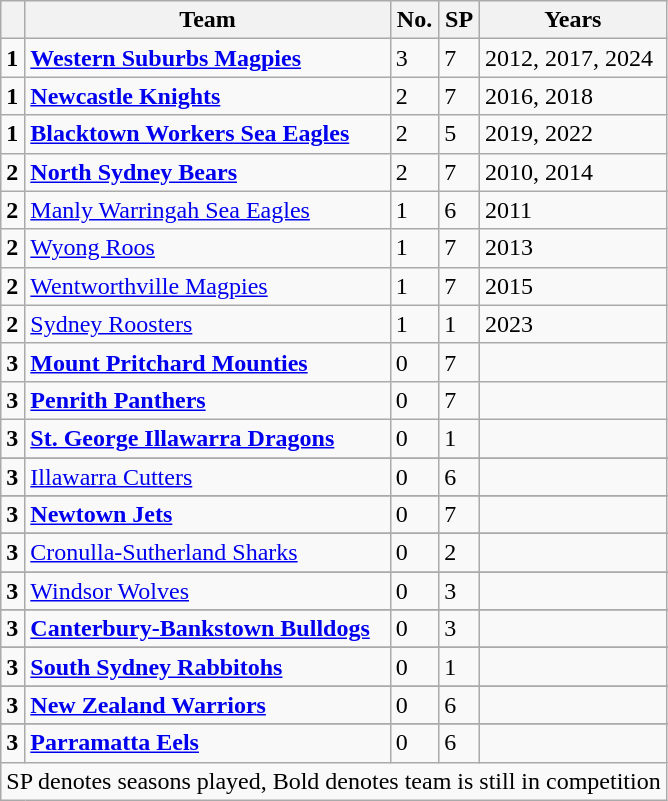<table class="wikitable">
<tr>
<th></th>
<th>Team</th>
<th>No.</th>
<th>SP</th>
<th>Years</th>
</tr>
<tr>
<td><strong>1</strong></td>
<td><strong> <a href='#'>Western Suburbs Magpies</a></strong></td>
<td>3</td>
<td>7</td>
<td>2012, 2017, 2024</td>
</tr>
<tr>
<td><strong>1</strong></td>
<td><strong> <a href='#'>Newcastle Knights</a></strong></td>
<td>2</td>
<td>7</td>
<td>2016, 2018</td>
</tr>
<tr>
<td><strong>1</strong></td>
<td> <strong><a href='#'>Blacktown Workers Sea Eagles</a></strong></td>
<td>2</td>
<td>5</td>
<td>2019, 2022</td>
</tr>
<tr>
<td><strong>2</strong></td>
<td><strong> <a href='#'>North Sydney Bears</a></strong></td>
<td>2</td>
<td>7</td>
<td>2010, 2014</td>
</tr>
<tr>
<td><strong>2</strong></td>
<td> <a href='#'>Manly Warringah Sea Eagles</a></td>
<td>1</td>
<td>6</td>
<td>2011</td>
</tr>
<tr>
<td><strong>2</strong></td>
<td> <a href='#'>Wyong Roos</a></td>
<td>1</td>
<td>7</td>
<td>2013</td>
</tr>
<tr>
<td><strong>2</strong></td>
<td> <a href='#'>Wentworthville Magpies</a></td>
<td>1</td>
<td>7</td>
<td>2015</td>
</tr>
<tr>
<td><strong>2</strong></td>
<td> <a href='#'>Sydney Roosters</a></td>
<td>1</td>
<td>1</td>
<td>2023</td>
</tr>
<tr>
<td><strong>3</strong></td>
<td> <strong><a href='#'>Mount Pritchard Mounties</a></strong></td>
<td>0</td>
<td>7</td>
<td></td>
</tr>
<tr>
<td><strong>3</strong></td>
<td><strong> <a href='#'>Penrith Panthers</a></strong></td>
<td>0</td>
<td>7</td>
<td></td>
</tr>
<tr>
<td><strong>3</strong></td>
<td><strong> <a href='#'>St. George Illawarra Dragons</a></strong></td>
<td>0</td>
<td>1</td>
<td></td>
</tr>
<tr>
</tr>
<tr>
<td><strong>3</strong></td>
<td> <a href='#'>Illawarra Cutters</a></td>
<td>0</td>
<td>6</td>
<td></td>
</tr>
<tr>
</tr>
<tr>
<td><strong>3</strong></td>
<td><strong> <a href='#'>Newtown Jets</a></strong></td>
<td>0</td>
<td>7</td>
<td></td>
</tr>
<tr>
</tr>
<tr>
<td><strong>3</strong></td>
<td> <a href='#'>Cronulla-Sutherland Sharks</a></td>
<td>0</td>
<td>2</td>
<td></td>
</tr>
<tr>
</tr>
<tr>
<td><strong>3</strong></td>
<td> <a href='#'>Windsor Wolves</a></td>
<td>0</td>
<td>3</td>
<td></td>
</tr>
<tr>
</tr>
<tr>
<td><strong>3</strong></td>
<td><strong> <a href='#'>Canterbury-Bankstown Bulldogs</a></strong></td>
<td>0</td>
<td>3</td>
<td></td>
</tr>
<tr>
</tr>
<tr>
<td><strong>3</strong></td>
<td><strong> <a href='#'>South Sydney Rabbitohs</a></strong></td>
<td>0</td>
<td>1</td>
<td></td>
</tr>
<tr>
</tr>
<tr>
<td><strong>3</strong></td>
<td><strong> <a href='#'>New Zealand Warriors</a></strong></td>
<td>0</td>
<td>6</td>
<td></td>
</tr>
<tr>
</tr>
<tr>
<td><strong>3</strong></td>
<td><strong> <a href='#'>Parramatta Eels</a></strong></td>
<td>0</td>
<td>6</td>
<td></td>
</tr>
<tr>
<td colspan=5>SP denotes seasons played, Bold denotes team is still in competition</td>
</tr>
</table>
